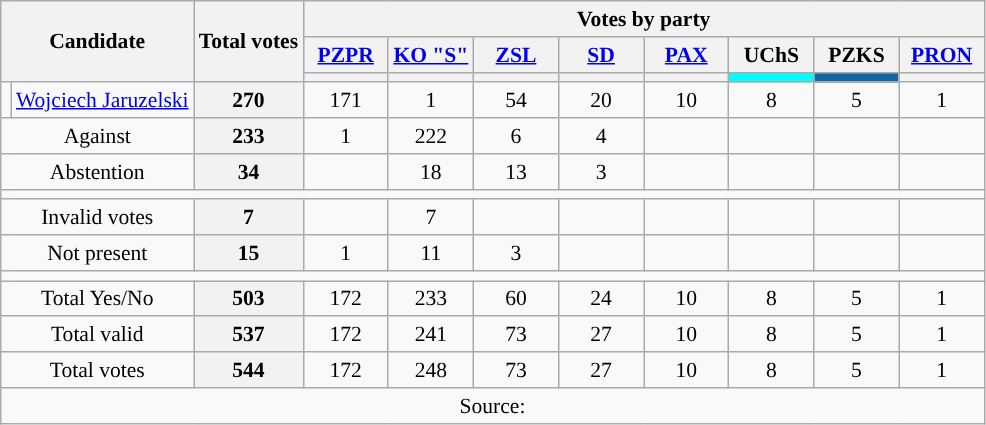<table class="wikitable" style="text-align:center; font-size: 0.9em;">
<tr>
<th colspan="2" rowspan="3">Candidate</th>
<th rowspan="3">Total votes</th>
<th colspan="8">Votes by party</th>
</tr>
<tr>
<th class="unsortable" style="width:50px;"><a href='#'>PZPR</a></th>
<th class="unsortable" style="width:50px;"><a href='#'>KO "S"</a></th>
<th class="unsortable" style="width:50px;"><a href='#'>ZSL</a></th>
<th class="unsortable" style="width:50px;"><a href='#'>SD</a></th>
<th class="unsortable" style="width:50px;"><a href='#'>PAX</a></th>
<th class="unsortable" style="width:50px;">UChS</th>
<th class="unsortable" style="width:50px;">PZKS</th>
<th class="unsortable" style="width:50px;"><a href='#'>PRON</a></th>
</tr>
<tr>
<th style="background:"></th>
<th style="background:"></th>
<th style="background:"></th>
<th style="background:"></th>
<th style="background:"></th>
<th style="background:#00FFFF;"></th>
<th style="background:#1465A4;"></th>
<th style="background:"></th>
</tr>
<tr>
<td style="background:"></td>
<td><a href='#'>Wojciech Jaruzelski</a></td>
<th>270</th>
<td>171</td>
<td>1</td>
<td>54</td>
<td>20</td>
<td>10</td>
<td>8</td>
<td>5</td>
<td>1</td>
</tr>
<tr>
<td colspan="2">Against</td>
<th>233</th>
<td>1</td>
<td>222</td>
<td>6</td>
<td>4</td>
<td></td>
<td></td>
<td></td>
<td></td>
</tr>
<tr>
<td colspan="2">Abstention</td>
<th>34</th>
<td></td>
<td>18</td>
<td>13</td>
<td>3</td>
<td></td>
<td></td>
<td></td>
<td></td>
</tr>
<tr>
<td colspan="11"></td>
</tr>
<tr>
<td colspan="2">Invalid votes</td>
<th>7</th>
<td></td>
<td>7</td>
<td></td>
<td></td>
<td></td>
<td></td>
<td></td>
<td></td>
</tr>
<tr>
<td colspan="2">Not present</td>
<th>15</th>
<td>1</td>
<td>11</td>
<td>3</td>
<td></td>
<td></td>
<td></td>
<td></td>
<td></td>
</tr>
<tr>
<td colspan="11"></td>
</tr>
<tr>
<td colspan="2">Total Yes/No</td>
<th>503</th>
<td>172</td>
<td>233</td>
<td>60</td>
<td>24</td>
<td>10</td>
<td>8</td>
<td>5</td>
<td>1</td>
</tr>
<tr>
<td colspan="2">Total valid</td>
<th>537</th>
<td>172</td>
<td>241</td>
<td>73</td>
<td>27</td>
<td>10</td>
<td>8</td>
<td>5</td>
<td>1</td>
</tr>
<tr>
<td colspan="2">Total votes</td>
<th>544</th>
<td>172</td>
<td>248</td>
<td>73</td>
<td>27</td>
<td>10</td>
<td>8</td>
<td>5</td>
<td>1</td>
</tr>
<tr>
<td colspan="11">Source: </td>
</tr>
</table>
